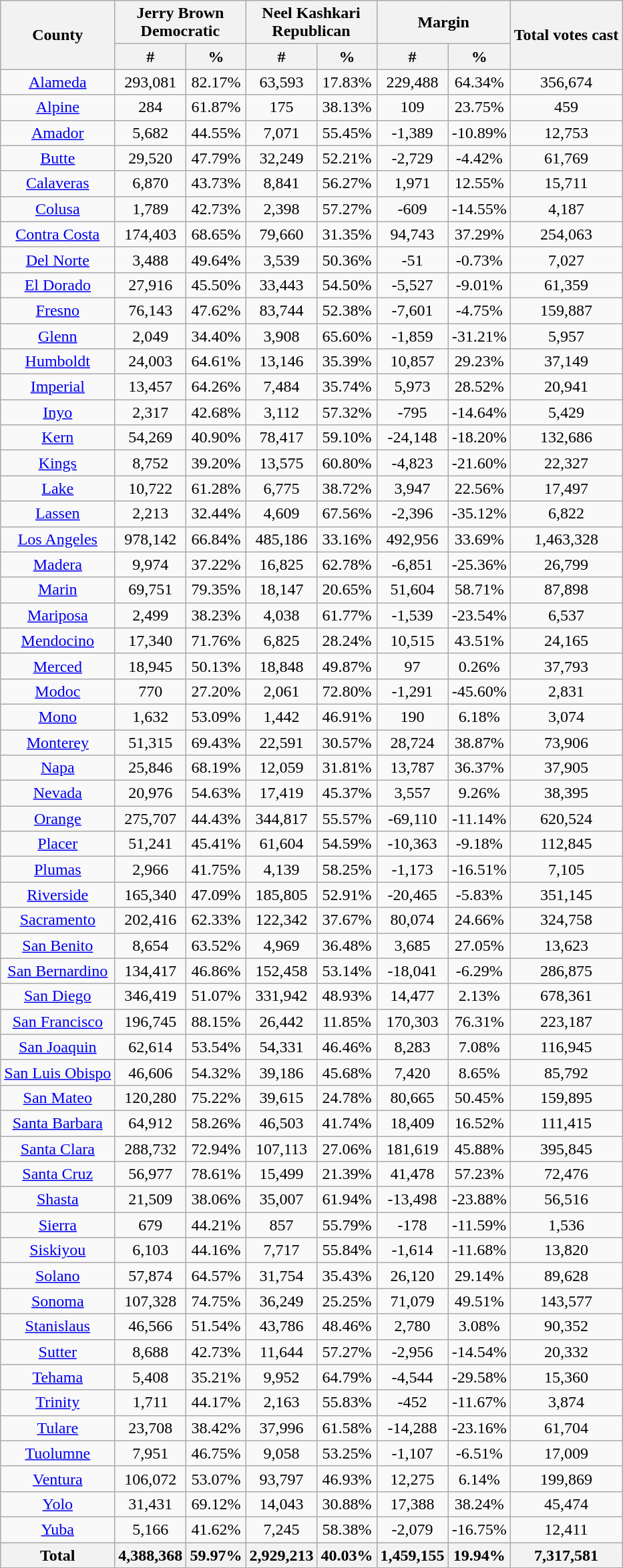<table class="wikitable sortable" style="text-align:center">
<tr>
<th rowspan="2">County</th>
<th style="text-align:center;" colspan="2">Jerry Brown<br>Democratic</th>
<th style="text-align:center;" colspan="2">Neel Kashkari<br>Republican</th>
<th style="text-align:center;" colspan="2">Margin</th>
<th style="text-align:center;" rowspan="2">Total votes cast</th>
</tr>
<tr>
<th style="text-align:center;" data-sort-type="number">#</th>
<th style="text-align:center;" data-sort-type="number">%</th>
<th style="text-align:center;" data-sort-type="number">#</th>
<th style="text-align:center;" data-sort-type="number">%</th>
<th style="text-align:center;" data-sort-type="number">#</th>
<th style="text-align:center;" data-sort-type="number">%</th>
</tr>
<tr style="text-align:center;">
<td><a href='#'>Alameda</a></td>
<td>293,081</td>
<td>82.17%</td>
<td>63,593</td>
<td>17.83%</td>
<td>229,488</td>
<td>64.34%</td>
<td>356,674</td>
</tr>
<tr style="text-align:center;">
<td><a href='#'>Alpine</a></td>
<td>284</td>
<td>61.87%</td>
<td>175</td>
<td>38.13%</td>
<td>109</td>
<td>23.75%</td>
<td>459</td>
</tr>
<tr style="text-align:center;">
<td><a href='#'>Amador</a></td>
<td>5,682</td>
<td>44.55%</td>
<td>7,071</td>
<td>55.45%</td>
<td>-1,389</td>
<td>-10.89%</td>
<td>12,753</td>
</tr>
<tr style="text-align:center;">
<td><a href='#'>Butte</a></td>
<td>29,520</td>
<td>47.79%</td>
<td>32,249</td>
<td>52.21%</td>
<td>-2,729</td>
<td>-4.42%</td>
<td>61,769</td>
</tr>
<tr style="text-align:center;">
<td><a href='#'>Calaveras</a></td>
<td>6,870</td>
<td>43.73%</td>
<td>8,841</td>
<td>56.27%</td>
<td>1,971</td>
<td>12.55%</td>
<td>15,711</td>
</tr>
<tr style="text-align:center;">
<td><a href='#'>Colusa</a></td>
<td>1,789</td>
<td>42.73%</td>
<td>2,398</td>
<td>57.27%</td>
<td>-609</td>
<td>-14.55%</td>
<td>4,187</td>
</tr>
<tr style="text-align:center;">
<td><a href='#'>Contra Costa</a></td>
<td>174,403</td>
<td>68.65%</td>
<td>79,660</td>
<td>31.35%</td>
<td>94,743</td>
<td>37.29%</td>
<td>254,063</td>
</tr>
<tr style="text-align:center;">
<td><a href='#'>Del Norte</a></td>
<td>3,488</td>
<td>49.64%</td>
<td>3,539</td>
<td>50.36%</td>
<td>-51</td>
<td>-0.73%</td>
<td>7,027</td>
</tr>
<tr style="text-align:center;">
<td><a href='#'>El Dorado</a></td>
<td>27,916</td>
<td>45.50%</td>
<td>33,443</td>
<td>54.50%</td>
<td>-5,527</td>
<td>-9.01%</td>
<td>61,359</td>
</tr>
<tr style="text-align:center;">
<td><a href='#'>Fresno</a></td>
<td>76,143</td>
<td>47.62%</td>
<td>83,744</td>
<td>52.38%</td>
<td>-7,601</td>
<td>-4.75%</td>
<td>159,887</td>
</tr>
<tr style="text-align:center;">
<td><a href='#'>Glenn</a></td>
<td>2,049</td>
<td>34.40%</td>
<td>3,908</td>
<td>65.60%</td>
<td>-1,859</td>
<td>-31.21%</td>
<td>5,957</td>
</tr>
<tr style="text-align:center;">
<td><a href='#'>Humboldt</a></td>
<td>24,003</td>
<td>64.61%</td>
<td>13,146</td>
<td>35.39%</td>
<td>10,857</td>
<td>29.23%</td>
<td>37,149</td>
</tr>
<tr style="text-align:center;">
<td><a href='#'>Imperial</a></td>
<td>13,457</td>
<td>64.26%</td>
<td>7,484</td>
<td>35.74%</td>
<td>5,973</td>
<td>28.52%</td>
<td>20,941</td>
</tr>
<tr style="text-align:center;">
<td><a href='#'>Inyo</a></td>
<td>2,317</td>
<td>42.68%</td>
<td>3,112</td>
<td>57.32%</td>
<td>-795</td>
<td>-14.64%</td>
<td>5,429</td>
</tr>
<tr style="text-align:center;">
<td><a href='#'>Kern</a></td>
<td>54,269</td>
<td>40.90%</td>
<td>78,417</td>
<td>59.10%</td>
<td>-24,148</td>
<td>-18.20%</td>
<td>132,686</td>
</tr>
<tr style="text-align:center;">
<td><a href='#'>Kings</a></td>
<td>8,752</td>
<td>39.20%</td>
<td>13,575</td>
<td>60.80%</td>
<td>-4,823</td>
<td>-21.60%</td>
<td>22,327</td>
</tr>
<tr style="text-align:center;">
<td><a href='#'>Lake</a></td>
<td>10,722</td>
<td>61.28%</td>
<td>6,775</td>
<td>38.72%</td>
<td>3,947</td>
<td>22.56%</td>
<td>17,497</td>
</tr>
<tr style="text-align:center;">
<td><a href='#'>Lassen</a></td>
<td>2,213</td>
<td>32.44%</td>
<td>4,609</td>
<td>67.56%</td>
<td>-2,396</td>
<td>-35.12%</td>
<td>6,822</td>
</tr>
<tr style="text-align:center;">
<td><a href='#'>Los Angeles</a></td>
<td>978,142</td>
<td>66.84%</td>
<td>485,186</td>
<td>33.16%</td>
<td>492,956</td>
<td>33.69%</td>
<td>1,463,328</td>
</tr>
<tr style="text-align:center;">
<td><a href='#'>Madera</a></td>
<td>9,974</td>
<td>37.22%</td>
<td>16,825</td>
<td>62.78%</td>
<td>-6,851</td>
<td>-25.36%</td>
<td>26,799</td>
</tr>
<tr style="text-align:center;">
<td><a href='#'>Marin</a></td>
<td>69,751</td>
<td>79.35%</td>
<td>18,147</td>
<td>20.65%</td>
<td>51,604</td>
<td>58.71%</td>
<td>87,898</td>
</tr>
<tr style="text-align:center;">
<td><a href='#'>Mariposa</a></td>
<td>2,499</td>
<td>38.23%</td>
<td>4,038</td>
<td>61.77%</td>
<td>-1,539</td>
<td>-23.54%</td>
<td>6,537</td>
</tr>
<tr style="text-align:center;">
<td><a href='#'>Mendocino</a></td>
<td>17,340</td>
<td>71.76%</td>
<td>6,825</td>
<td>28.24%</td>
<td>10,515</td>
<td>43.51%</td>
<td>24,165</td>
</tr>
<tr style="text-align:center;">
<td><a href='#'>Merced</a></td>
<td>18,945</td>
<td>50.13%</td>
<td>18,848</td>
<td>49.87%</td>
<td>97</td>
<td>0.26%</td>
<td>37,793</td>
</tr>
<tr style="text-align:center;">
<td><a href='#'>Modoc</a></td>
<td>770</td>
<td>27.20%</td>
<td>2,061</td>
<td>72.80%</td>
<td>-1,291</td>
<td>-45.60%</td>
<td>2,831</td>
</tr>
<tr style="text-align:center;">
<td><a href='#'>Mono</a></td>
<td>1,632</td>
<td>53.09%</td>
<td>1,442</td>
<td>46.91%</td>
<td>190</td>
<td>6.18%</td>
<td>3,074</td>
</tr>
<tr style="text-align:center;">
<td><a href='#'>Monterey</a></td>
<td>51,315</td>
<td>69.43%</td>
<td>22,591</td>
<td>30.57%</td>
<td>28,724</td>
<td>38.87%</td>
<td>73,906</td>
</tr>
<tr style="text-align:center;">
<td><a href='#'>Napa</a></td>
<td>25,846</td>
<td>68.19%</td>
<td>12,059</td>
<td>31.81%</td>
<td>13,787</td>
<td>36.37%</td>
<td>37,905</td>
</tr>
<tr style="text-align:center;">
<td><a href='#'>Nevada</a></td>
<td>20,976</td>
<td>54.63%</td>
<td>17,419</td>
<td>45.37%</td>
<td>3,557</td>
<td>9.26%</td>
<td>38,395</td>
</tr>
<tr style="text-align:center;">
<td><a href='#'>Orange</a></td>
<td>275,707</td>
<td>44.43%</td>
<td>344,817</td>
<td>55.57%</td>
<td>-69,110</td>
<td>-11.14%</td>
<td>620,524</td>
</tr>
<tr style="text-align:center;">
<td><a href='#'>Placer</a></td>
<td>51,241</td>
<td>45.41%</td>
<td>61,604</td>
<td>54.59%</td>
<td>-10,363</td>
<td>-9.18%</td>
<td>112,845</td>
</tr>
<tr style="text-align:center;">
<td><a href='#'>Plumas</a></td>
<td>2,966</td>
<td>41.75%</td>
<td>4,139</td>
<td>58.25%</td>
<td>-1,173</td>
<td>-16.51%</td>
<td>7,105</td>
</tr>
<tr style="text-align:center;">
<td><a href='#'>Riverside</a></td>
<td>165,340</td>
<td>47.09%</td>
<td>185,805</td>
<td>52.91%</td>
<td>-20,465</td>
<td>-5.83%</td>
<td>351,145</td>
</tr>
<tr style="text-align:center;">
<td><a href='#'>Sacramento</a></td>
<td>202,416</td>
<td>62.33%</td>
<td>122,342</td>
<td>37.67%</td>
<td>80,074</td>
<td>24.66%</td>
<td>324,758</td>
</tr>
<tr style="text-align:center;">
<td><a href='#'>San Benito</a></td>
<td>8,654</td>
<td>63.52%</td>
<td>4,969</td>
<td>36.48%</td>
<td>3,685</td>
<td>27.05%</td>
<td>13,623</td>
</tr>
<tr style="text-align:center;">
<td><a href='#'>San Bernardino</a></td>
<td>134,417</td>
<td>46.86%</td>
<td>152,458</td>
<td>53.14%</td>
<td>-18,041</td>
<td>-6.29%</td>
<td>286,875</td>
</tr>
<tr style="text-align:center;">
<td><a href='#'>San Diego</a></td>
<td>346,419</td>
<td>51.07%</td>
<td>331,942</td>
<td>48.93%</td>
<td>14,477</td>
<td>2.13%</td>
<td>678,361</td>
</tr>
<tr style="text-align:center;">
<td><a href='#'>San Francisco</a></td>
<td>196,745</td>
<td>88.15%</td>
<td>26,442</td>
<td>11.85%</td>
<td>170,303</td>
<td>76.31%</td>
<td>223,187</td>
</tr>
<tr style="text-align:center;">
<td><a href='#'>San Joaquin</a></td>
<td>62,614</td>
<td>53.54%</td>
<td>54,331</td>
<td>46.46%</td>
<td>8,283</td>
<td>7.08%</td>
<td>116,945</td>
</tr>
<tr style="text-align:center;">
<td><a href='#'>San Luis Obispo</a></td>
<td>46,606</td>
<td>54.32%</td>
<td>39,186</td>
<td>45.68%</td>
<td>7,420</td>
<td>8.65%</td>
<td>85,792</td>
</tr>
<tr style="text-align:center;">
<td><a href='#'>San Mateo</a></td>
<td>120,280</td>
<td>75.22%</td>
<td>39,615</td>
<td>24.78%</td>
<td>80,665</td>
<td>50.45%</td>
<td>159,895</td>
</tr>
<tr style="text-align:center;">
<td><a href='#'>Santa Barbara</a></td>
<td>64,912</td>
<td>58.26%</td>
<td>46,503</td>
<td>41.74%</td>
<td>18,409</td>
<td>16.52%</td>
<td>111,415</td>
</tr>
<tr style="text-align:center;">
<td><a href='#'>Santa Clara</a></td>
<td>288,732</td>
<td>72.94%</td>
<td>107,113</td>
<td>27.06%</td>
<td>181,619</td>
<td>45.88%</td>
<td>395,845</td>
</tr>
<tr style="text-align:center;">
<td><a href='#'>Santa Cruz</a></td>
<td>56,977</td>
<td>78.61%</td>
<td>15,499</td>
<td>21.39%</td>
<td>41,478</td>
<td>57.23%</td>
<td>72,476</td>
</tr>
<tr style="text-align:center;">
<td><a href='#'>Shasta</a></td>
<td>21,509</td>
<td>38.06%</td>
<td>35,007</td>
<td>61.94%</td>
<td>-13,498</td>
<td>-23.88%</td>
<td>56,516</td>
</tr>
<tr style="text-align:center;">
<td><a href='#'>Sierra</a></td>
<td>679</td>
<td>44.21%</td>
<td>857</td>
<td>55.79%</td>
<td>-178</td>
<td>-11.59%</td>
<td>1,536</td>
</tr>
<tr style="text-align:center;">
<td><a href='#'>Siskiyou</a></td>
<td>6,103</td>
<td>44.16%</td>
<td>7,717</td>
<td>55.84%</td>
<td>-1,614</td>
<td>-11.68%</td>
<td>13,820</td>
</tr>
<tr style="text-align:center;">
<td><a href='#'>Solano</a></td>
<td>57,874</td>
<td>64.57%</td>
<td>31,754</td>
<td>35.43%</td>
<td>26,120</td>
<td>29.14%</td>
<td>89,628</td>
</tr>
<tr style="text-align:center;">
<td><a href='#'>Sonoma</a></td>
<td>107,328</td>
<td>74.75%</td>
<td>36,249</td>
<td>25.25%</td>
<td>71,079</td>
<td>49.51%</td>
<td>143,577</td>
</tr>
<tr style="text-align:center;">
<td><a href='#'>Stanislaus</a></td>
<td>46,566</td>
<td>51.54%</td>
<td>43,786</td>
<td>48.46%</td>
<td>2,780</td>
<td>3.08%</td>
<td>90,352</td>
</tr>
<tr style="text-align:center;">
<td><a href='#'>Sutter</a></td>
<td>8,688</td>
<td>42.73%</td>
<td>11,644</td>
<td>57.27%</td>
<td>-2,956</td>
<td>-14.54%</td>
<td>20,332</td>
</tr>
<tr style="text-align:center;">
<td><a href='#'>Tehama</a></td>
<td>5,408</td>
<td>35.21%</td>
<td>9,952</td>
<td>64.79%</td>
<td>-4,544</td>
<td>-29.58%</td>
<td>15,360</td>
</tr>
<tr style="text-align:center;">
<td><a href='#'>Trinity</a></td>
<td>1,711</td>
<td>44.17%</td>
<td>2,163</td>
<td>55.83%</td>
<td>-452</td>
<td>-11.67%</td>
<td>3,874</td>
</tr>
<tr style="text-align:center;">
<td><a href='#'>Tulare</a></td>
<td>23,708</td>
<td>38.42%</td>
<td>37,996</td>
<td>61.58%</td>
<td>-14,288</td>
<td>-23.16%</td>
<td>61,704</td>
</tr>
<tr style="text-align:center;">
<td><a href='#'>Tuolumne</a></td>
<td>7,951</td>
<td>46.75%</td>
<td>9,058</td>
<td>53.25%</td>
<td>-1,107</td>
<td>-6.51%</td>
<td>17,009</td>
</tr>
<tr style="text-align:center;">
<td><a href='#'>Ventura</a></td>
<td>106,072</td>
<td>53.07%</td>
<td>93,797</td>
<td>46.93%</td>
<td>12,275</td>
<td>6.14%</td>
<td>199,869</td>
</tr>
<tr style="text-align:center;">
<td><a href='#'>Yolo</a></td>
<td>31,431</td>
<td>69.12%</td>
<td>14,043</td>
<td>30.88%</td>
<td>17,388</td>
<td>38.24%</td>
<td>45,474</td>
</tr>
<tr style="text-align:center;">
<td><a href='#'>Yuba</a></td>
<td>5,166</td>
<td>41.62%</td>
<td>7,245</td>
<td>58.38%</td>
<td>-2,079</td>
<td>-16.75%</td>
<td>12,411</td>
</tr>
<tr style="text-align:center;">
<th>Total</th>
<th>4,388,368</th>
<th>59.97%</th>
<th>2,929,213</th>
<th>40.03%</th>
<th>1,459,155</th>
<th>19.94%</th>
<th>7,317,581</th>
</tr>
</table>
